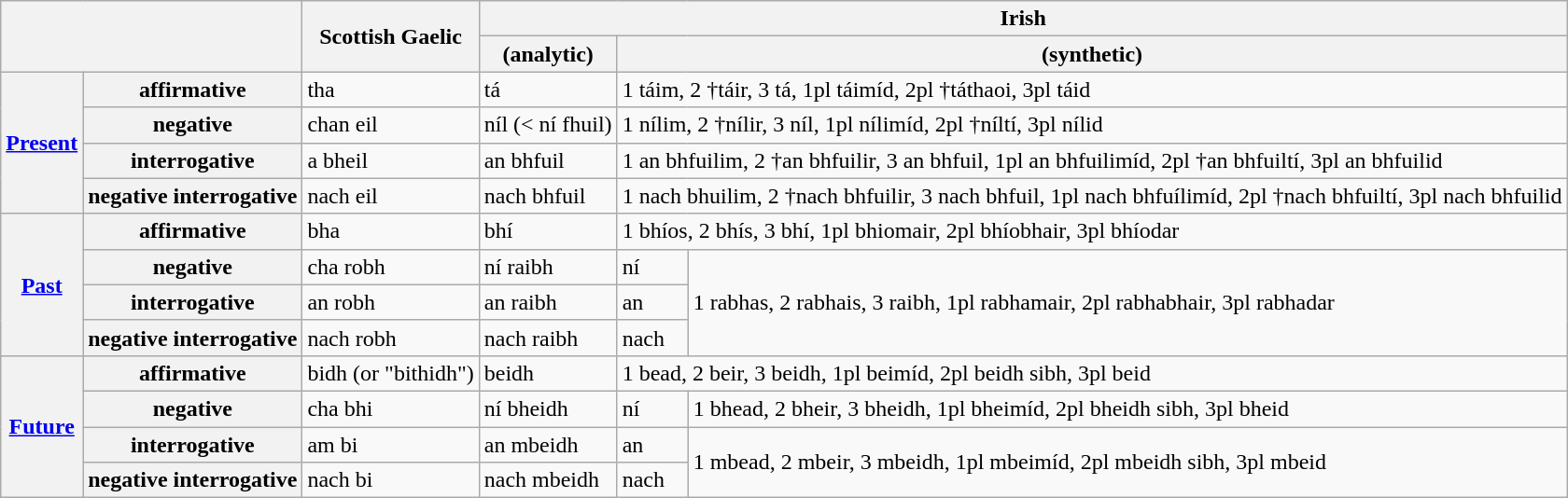<table class="wikitable">
<tr>
<th rowspan="2" colspan="2"> </th>
<th rowspan="2">Scottish Gaelic</th>
<th colspan="3">Irish</th>
</tr>
<tr>
<th>(analytic)</th>
<th colspan="2">(synthetic)</th>
</tr>
<tr>
<th rowspan="4"><a href='#'>Present</a></th>
<th>affirmative</th>
<td>tha</td>
<td>tá</td>
<td colspan="2">1 táim, 2 †táir, 3 tá, 1pl táimíd, 2pl †táthaoi, 3pl táid</td>
</tr>
<tr>
<th>negative</th>
<td>chan eil</td>
<td>níl (< ní fhuil)</td>
<td colspan="2">1 nílim, 2 †nílir, 3 níl, 1pl nílimíd, 2pl †níltí, 3pl nílid</td>
</tr>
<tr>
<th>interrogative</th>
<td>a bheil</td>
<td>an bhfuil</td>
<td colspan="2">1 an bhfuilim, 2 †an bhfuilir, 3 an bhfuil, 1pl an bhfuilimíd, 2pl †an bhfuiltí, 3pl an bhfuilid</td>
</tr>
<tr>
<th>negative interrogative</th>
<td>nach eil</td>
<td>nach bhfuil</td>
<td colspan="2">1 nach bhuilim, 2 †nach bhfuilir, 3 nach bhfuil, 1pl nach bhfuílimíd, 2pl †nach bhfuiltí, 3pl nach bhfuilid</td>
</tr>
<tr>
<th rowspan="4"><a href='#'>Past</a></th>
<th>affirmative</th>
<td>bha</td>
<td>bhí</td>
<td colspan="2">1 bhíos, 2 bhís, 3 bhí, 1pl bhiomair, 2pl bhíobhair, 3pl bhíodar</td>
</tr>
<tr>
<th>negative</th>
<td>cha robh</td>
<td>ní raibh</td>
<td>ní</td>
<td rowspan="3">1 rabhas, 2 rabhais, 3 raibh, 1pl rabhamair, 2pl rabhabhair, 3pl rabhadar</td>
</tr>
<tr>
<th>interrogative</th>
<td>an robh</td>
<td>an raibh</td>
<td>an</td>
</tr>
<tr>
<th>negative interrogative</th>
<td>nach robh</td>
<td>nach raibh</td>
<td>nach</td>
</tr>
<tr>
<th rowspan="4"><a href='#'>Future</a></th>
<th>affirmative</th>
<td>bidh (or "bithidh")</td>
<td>beidh</td>
<td colspan="2">1 bead, 2 beir, 3 beidh, 1pl beimíd, 2pl beidh sibh, 3pl beid</td>
</tr>
<tr>
<th>negative</th>
<td>cha bhi</td>
<td>ní bheidh</td>
<td>ní</td>
<td>1 bhead, 2 bheir, 3 bheidh, 1pl bheimíd, 2pl bheidh sibh, 3pl bheid</td>
</tr>
<tr>
<th>interrogative</th>
<td>am bi</td>
<td>an mbeidh</td>
<td>an</td>
<td rowspan="2">1 mbead, 2 mbeir, 3 mbeidh, 1pl mbeimíd, 2pl mbeidh sibh, 3pl mbeid</td>
</tr>
<tr>
<th>negative interrogative</th>
<td>nach bi</td>
<td>nach mbeidh</td>
<td>nach</td>
</tr>
</table>
